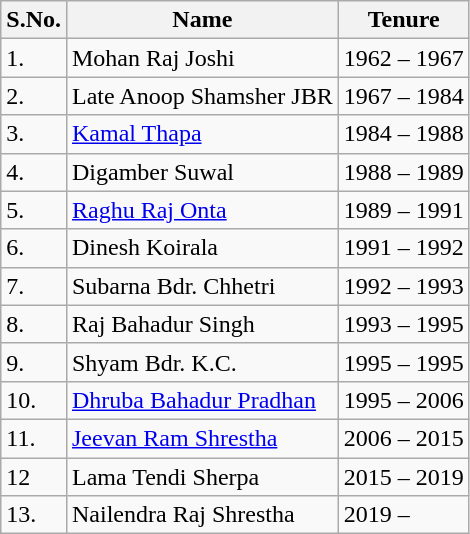<table class=wikitable>
<tr>
<th>S.No.</th>
<th>Name</th>
<th>Tenure</th>
</tr>
<tr>
<td>1.</td>
<td>Mohan Raj Joshi</td>
<td>1962 – 1967</td>
</tr>
<tr>
<td>2.</td>
<td>Late Anoop Shamsher JBR</td>
<td>1967 – 1984</td>
</tr>
<tr>
<td>3.</td>
<td><a href='#'>Kamal Thapa</a></td>
<td>1984 – 1988</td>
</tr>
<tr>
<td>4.</td>
<td>Digamber Suwal</td>
<td>1988 – 1989</td>
</tr>
<tr>
<td>5.</td>
<td><a href='#'>Raghu Raj Onta</a></td>
<td>1989 – 1991</td>
</tr>
<tr>
<td>6.</td>
<td>Dinesh Koirala</td>
<td>1991 – 1992</td>
</tr>
<tr>
<td>7.</td>
<td>Subarna Bdr. Chhetri</td>
<td>1992 – 1993</td>
</tr>
<tr>
<td>8.</td>
<td>Raj Bahadur Singh</td>
<td>1993 – 1995</td>
</tr>
<tr>
<td>9.</td>
<td>Shyam Bdr. K.C.</td>
<td>1995 – 1995</td>
</tr>
<tr>
<td>10.</td>
<td><a href='#'>Dhruba Bahadur Pradhan</a></td>
<td>1995 – 2006</td>
</tr>
<tr>
<td>11.</td>
<td><a href='#'>Jeevan Ram Shrestha</a></td>
<td>2006 – 2015</td>
</tr>
<tr>
<td>12</td>
<td>Lama Tendi Sherpa</td>
<td>2015 – 2019</td>
</tr>
<tr>
<td>13.</td>
<td>Nailendra Raj Shrestha</td>
<td>2019 –</td>
</tr>
</table>
